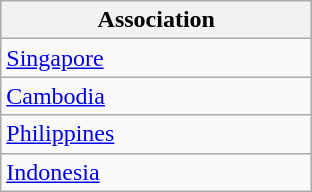<table class="wikitable">
<tr>
<th width=200>Association</th>
</tr>
<tr>
<td> <a href='#'>Singapore</a></td>
</tr>
<tr>
<td> <a href='#'>Cambodia</a></td>
</tr>
<tr>
<td> <a href='#'>Philippines</a></td>
</tr>
<tr>
<td> <a href='#'>Indonesia</a></td>
</tr>
</table>
